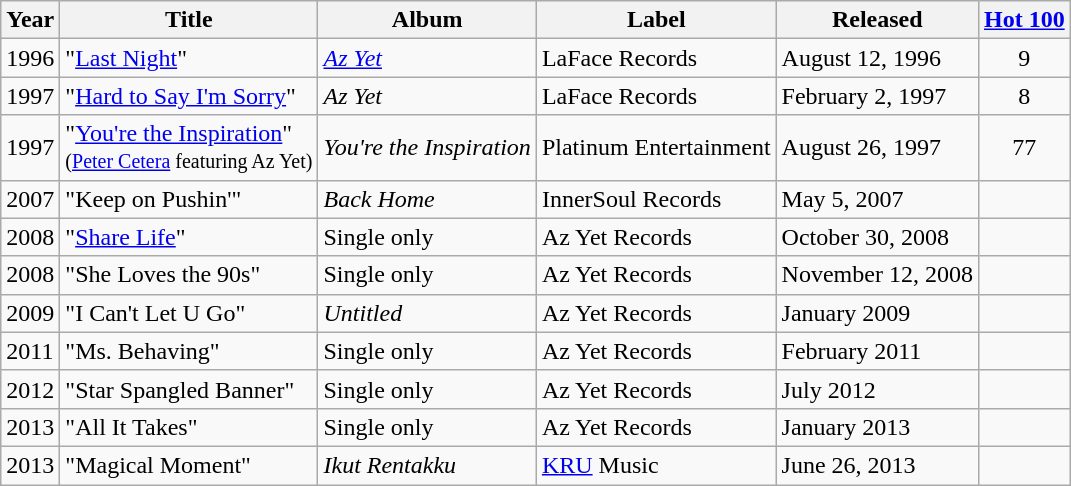<table class="wikitable">
<tr>
<th>Year</th>
<th>Title</th>
<th>Album</th>
<th>Label</th>
<th>Released</th>
<th><a href='#'>Hot 100</a></th>
</tr>
<tr>
<td>1996</td>
<td>"<a href='#'>Last Night</a>"</td>
<td><em><a href='#'>Az Yet</a></em></td>
<td>LaFace Records</td>
<td>August 12, 1996</td>
<td align="center">9</td>
</tr>
<tr>
<td>1997</td>
<td>"<a href='#'>Hard to Say I'm Sorry</a>"</td>
<td><em>Az Yet</em></td>
<td>LaFace Records</td>
<td>February 2, 1997</td>
<td align="center">8</td>
</tr>
<tr>
<td>1997</td>
<td>"<a href='#'>You're the Inspiration</a>" <br><small>(<a href='#'>Peter Cetera</a> featuring Az Yet)</small></td>
<td><em>You're the Inspiration</em></td>
<td>Platinum Entertainment</td>
<td>August 26, 1997</td>
<td align="center">77</td>
</tr>
<tr>
<td>2007</td>
<td>"Keep on Pushin'"</td>
<td><em>Back Home</em></td>
<td>InnerSoul Records</td>
<td>May 5, 2007</td>
<td></td>
</tr>
<tr>
<td>2008</td>
<td>"<a href='#'>Share Life</a>"</td>
<td>Single only</td>
<td>Az Yet Records</td>
<td>October 30, 2008</td>
<td></td>
</tr>
<tr>
<td>2008</td>
<td>"She Loves the 90s"</td>
<td>Single only</td>
<td>Az Yet Records</td>
<td>November 12, 2008</td>
<td></td>
</tr>
<tr>
<td>2009</td>
<td>"I Can't Let U Go"</td>
<td><em>Untitled</em></td>
<td>Az Yet Records</td>
<td>January 2009</td>
<td></td>
</tr>
<tr>
<td>2011</td>
<td>"Ms. Behaving"</td>
<td>Single only</td>
<td>Az Yet Records</td>
<td>February 2011</td>
<td></td>
</tr>
<tr>
<td>2012</td>
<td>"Star Spangled Banner"</td>
<td>Single only</td>
<td>Az Yet Records</td>
<td>July 2012</td>
<td></td>
</tr>
<tr>
<td>2013</td>
<td>"All It Takes"</td>
<td>Single only</td>
<td>Az Yet Records</td>
<td>January 2013</td>
<td></td>
</tr>
<tr>
<td>2013</td>
<td>"Magical Moment"</td>
<td><em>Ikut Rentakku</em></td>
<td><a href='#'>KRU</a> Music</td>
<td>June 26, 2013</td>
<td></td>
</tr>
</table>
